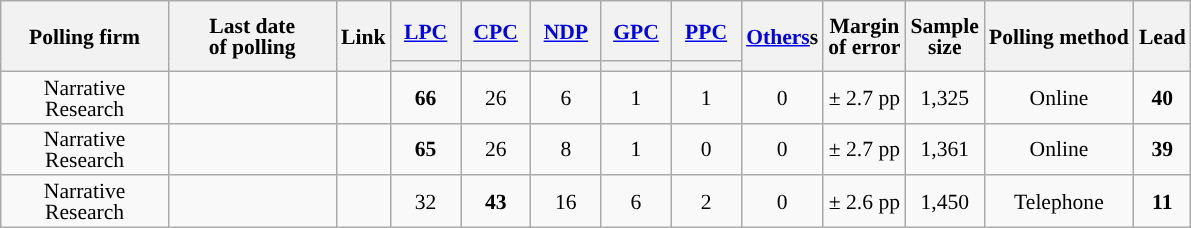<table class="wikitable sortable mw-datatable" style="text-align:center;font-size:90%;line-height:14px;">
<tr style="height:40px;">
<th style="width:105px;" rowspan="2">Polling firm</th>
<th style="width:105px;" rowspan="2">Last date<br>of polling</th>
<th rowspan="2">Link</th>
<th style="width:40px;"><a href='#'>LPC</a></th>
<th style="width:40px;"><a href='#'>CPC</a></th>
<th style="width:40px;"><a href='#'>NDP</a></th>
<th style="width:40px;"><a href='#'>GPC</a></th>
<th style="width:40px;"><a href='#'>PPC</a></th>
<th rowspan="2" style="width:40px"><a href='#'>Others</a>s</th>
<th rowspan="2">Margin<br>of error</th>
<th rowspan="2">Sample<br>size</th>
<th rowspan="2">Polling method</th>
<th rowspan="2">Lead</th>
</tr>
<tr class="sorttop">
<th style="background:"></th>
<th style="background:"></th>
<th style="background:"></th>
<th style="background:"></th>
<th style="background:"></th>
</tr>
<tr>
<td>Narrative Research</td>
<td></td>
<td></td>
<td><strong>66</strong></td>
<td>26</td>
<td>6</td>
<td>1</td>
<td>1</td>
<td>0</td>
<td>± 2.7 pp</td>
<td>1,325</td>
<td>Online</td>
<td><strong>40</strong></td>
</tr>
<tr>
<td>Narrative Research</td>
<td></td>
<td></td>
<td><strong>65</strong></td>
<td>26</td>
<td>8</td>
<td>1</td>
<td>0</td>
<td>0</td>
<td>± 2.7 pp</td>
<td>1,361</td>
<td>Online</td>
<td><strong>39</strong></td>
</tr>
<tr>
<td>Narrative Research</td>
<td></td>
<td></td>
<td>32</td>
<td><strong>43</strong></td>
<td>16</td>
<td>6</td>
<td>2</td>
<td>0</td>
<td>± 2.6 pp</td>
<td>1,450</td>
<td>Telephone</td>
<td><strong>11</strong></td>
</tr>
</table>
